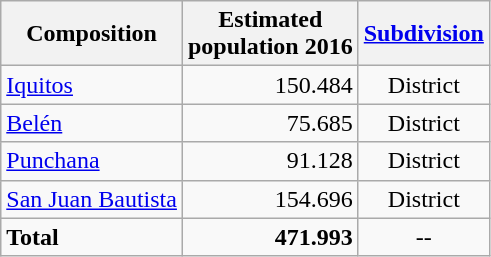<table class="wikitable">
<tr>
<th>Composition</th>
<th>Estimated <br>population 2016</th>
<th><a href='#'>Subdivision</a></th>
</tr>
<tr>
<td><a href='#'>Iquitos</a></td>
<td align=right>150.484</td>
<td align=center>District</td>
</tr>
<tr>
<td><a href='#'>Belén</a></td>
<td align=right>75.685</td>
<td align=center>District</td>
</tr>
<tr>
<td><a href='#'>Punchana</a></td>
<td align=right>91.128</td>
<td align=center>District</td>
</tr>
<tr>
<td><a href='#'>San Juan Bautista</a></td>
<td align=right>154.696</td>
<td align=center>District</td>
</tr>
<tr>
<td><strong>Total</strong></td>
<td align=right><strong>471.993</strong></td>
<td align=center>--</td>
</tr>
</table>
